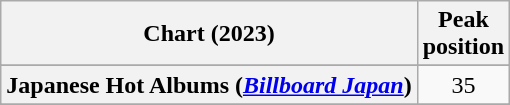<table class="wikitable sortable plainrowheaders" style="text-align:center">
<tr>
<th scope="col">Chart (2023)</th>
<th scope="col">Peak<br>position</th>
</tr>
<tr>
</tr>
<tr>
</tr>
<tr>
</tr>
<tr>
</tr>
<tr>
</tr>
<tr>
</tr>
<tr>
</tr>
<tr>
</tr>
<tr>
</tr>
<tr>
<th scope="row">Japanese Hot Albums (<em><a href='#'>Billboard Japan</a></em>)</th>
<td>35</td>
</tr>
<tr>
</tr>
<tr>
</tr>
<tr>
</tr>
<tr>
</tr>
<tr>
</tr>
<tr>
</tr>
<tr>
</tr>
<tr>
</tr>
<tr>
</tr>
<tr>
</tr>
</table>
